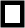<table cellpadding=3 cellspacing=2 style="float:right; margin:5px; border:3px solid;">
<tr>
<td colspan=2 align=center></td>
</tr>
<tr>
</tr>
</table>
